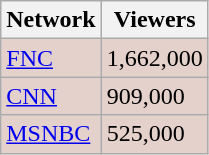<table class="wikitable">
<tr>
<th>Network</th>
<th>Viewers</th>
</tr>
<tr style="background:#e5d1cb;">
<td><a href='#'>FNC</a></td>
<td>1,662,000</td>
</tr>
<tr style="background:#e5d1cb;">
<td><a href='#'>CNN</a></td>
<td>909,000</td>
</tr>
<tr style="background:#e5d1cb;">
<td><a href='#'>MSNBC</a></td>
<td>525,000</td>
</tr>
</table>
